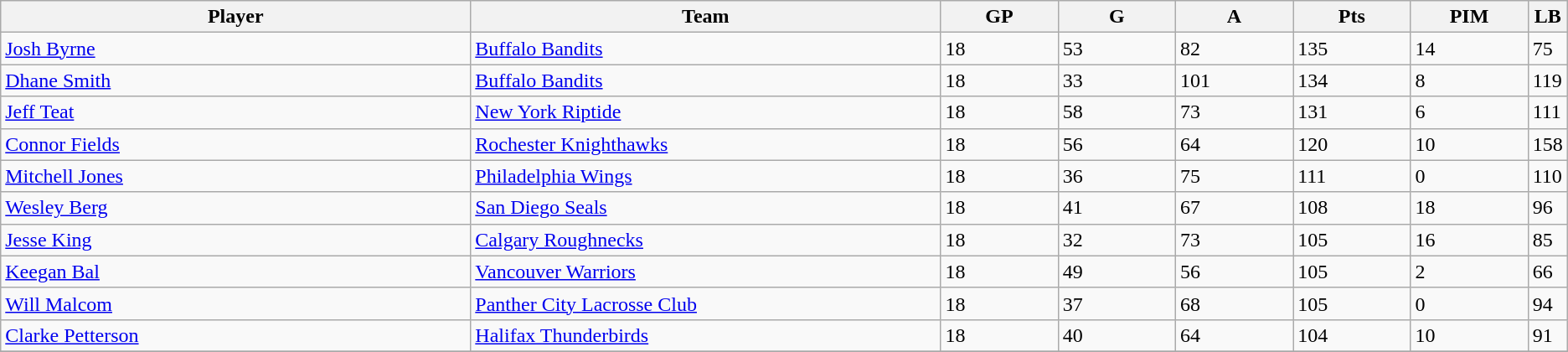<table class="wikitable">
<tr>
<th bgcolor="#DDDDFF" width="30%">Player</th>
<th bgcolor="#DDDDFF" width="30%">Team</th>
<th bgcolor="#DDDDFF" width="7.5%">GP</th>
<th bgcolor="#DDDDFF" width="7.5%">G</th>
<th bgcolor="#DDDDFF" width="7.5%">A</th>
<th bgcolor="#DDDDFF" width="7.5%">Pts</th>
<th bgcolor="#DDDDFF" width="7.5%">PIM</th>
<th bgcolor="#DDDDFF" width="7.5%">LB</th>
</tr>
<tr>
<td><a href='#'>Josh Byrne</a></td>
<td><a href='#'>Buffalo Bandits</a></td>
<td>18</td>
<td>53</td>
<td>82</td>
<td>135</td>
<td>14</td>
<td>75</td>
</tr>
<tr>
<td><a href='#'>Dhane Smith</a></td>
<td><a href='#'>Buffalo Bandits</a></td>
<td>18</td>
<td>33</td>
<td>101</td>
<td>134</td>
<td>8</td>
<td>119</td>
</tr>
<tr>
<td><a href='#'>Jeff Teat</a></td>
<td><a href='#'>New York Riptide</a></td>
<td>18</td>
<td>58</td>
<td>73</td>
<td>131</td>
<td>6</td>
<td>111</td>
</tr>
<tr>
<td><a href='#'>Connor Fields</a></td>
<td><a href='#'>Rochester Knighthawks</a></td>
<td>18</td>
<td>56</td>
<td>64</td>
<td>120</td>
<td>10</td>
<td>158</td>
</tr>
<tr>
<td><a href='#'>Mitchell Jones</a></td>
<td><a href='#'>Philadelphia Wings</a></td>
<td>18</td>
<td>36</td>
<td>75</td>
<td>111</td>
<td>0</td>
<td>110</td>
</tr>
<tr>
<td><a href='#'>Wesley Berg</a></td>
<td><a href='#'>San Diego Seals</a></td>
<td>18</td>
<td>41</td>
<td>67</td>
<td>108</td>
<td>18</td>
<td>96</td>
</tr>
<tr>
<td><a href='#'>Jesse King</a></td>
<td><a href='#'>Calgary Roughnecks</a></td>
<td>18</td>
<td>32</td>
<td>73</td>
<td>105</td>
<td>16</td>
<td>85</td>
</tr>
<tr>
<td><a href='#'>Keegan Bal</a></td>
<td><a href='#'>Vancouver Warriors</a></td>
<td>18</td>
<td>49</td>
<td>56</td>
<td>105</td>
<td>2</td>
<td>66</td>
</tr>
<tr>
<td><a href='#'>Will Malcom</a></td>
<td><a href='#'>Panther City Lacrosse Club</a></td>
<td>18</td>
<td>37</td>
<td>68</td>
<td>105</td>
<td>0</td>
<td>94</td>
</tr>
<tr>
<td><a href='#'>Clarke Petterson</a></td>
<td><a href='#'>Halifax Thunderbirds</a></td>
<td>18</td>
<td>40</td>
<td>64</td>
<td>104</td>
<td>10</td>
<td>91</td>
</tr>
<tr>
</tr>
</table>
